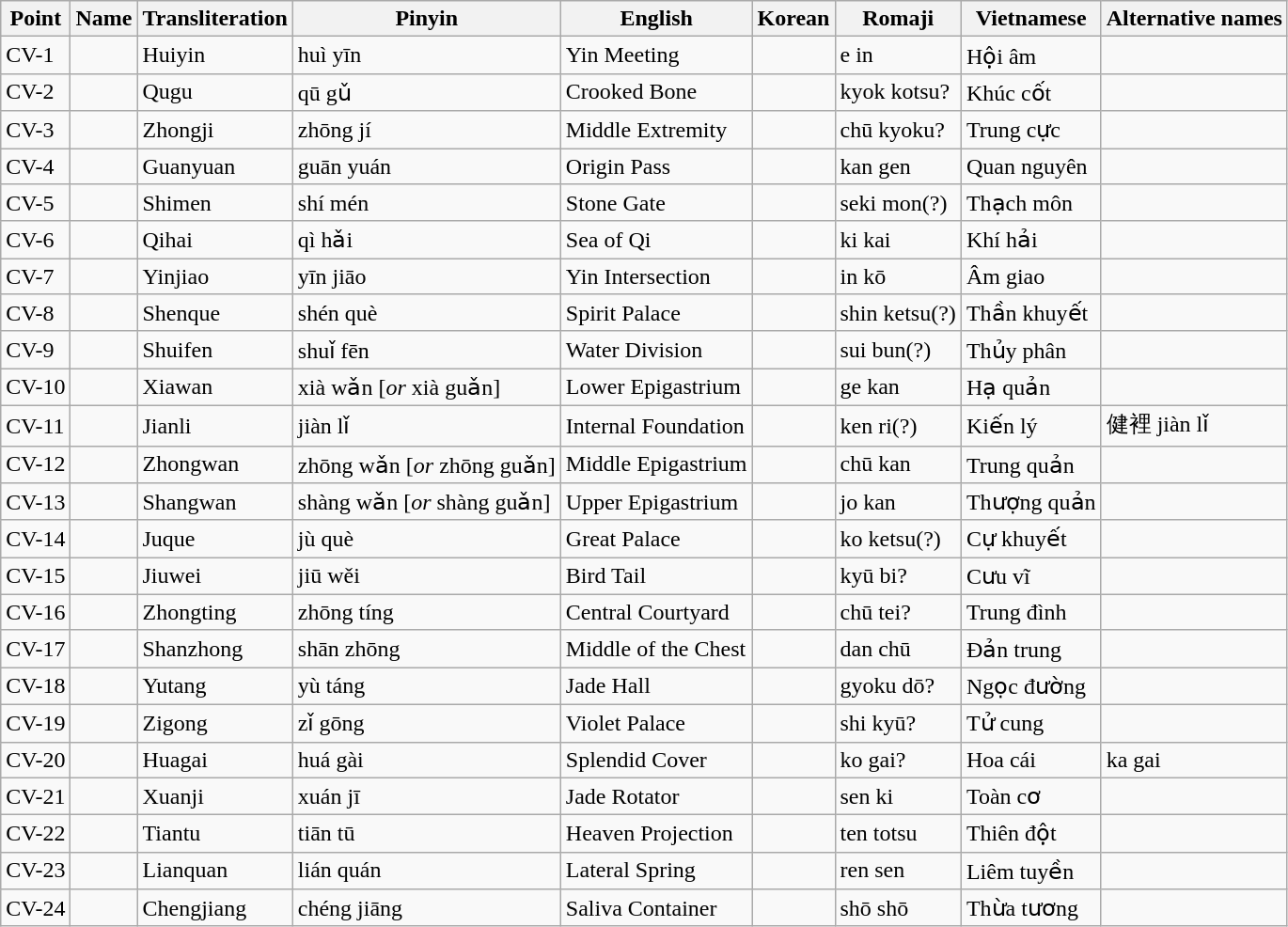<table class="wikitable">
<tr>
<th>Point</th>
<th>Name</th>
<th>Transliteration</th>
<th>Pinyin</th>
<th>English</th>
<th>Korean </th>
<th>Romaji</th>
<th>Vietnamese</th>
<th>Alternative names</th>
</tr>
<tr>
<td>CV-1</td>
<td></td>
<td>Huiyin</td>
<td>huì yīn</td>
<td>Yin Meeting</td>
<td></td>
<td>e in</td>
<td>Hội âm</td>
<td></td>
</tr>
<tr>
<td>CV-2</td>
<td></td>
<td>Qugu</td>
<td>qū gǔ</td>
<td>Crooked Bone</td>
<td></td>
<td>kyok kotsu?</td>
<td>Khúc cốt</td>
<td></td>
</tr>
<tr>
<td>CV-3</td>
<td></td>
<td>Zhongji</td>
<td>zhōng jí</td>
<td>Middle Extremity</td>
<td></td>
<td>chū kyoku?</td>
<td>Trung cực</td>
<td></td>
</tr>
<tr>
<td>CV-4</td>
<td></td>
<td>Guanyuan</td>
<td>guān yuán</td>
<td>Origin Pass</td>
<td></td>
<td>kan gen</td>
<td>Quan nguyên</td>
<td></td>
</tr>
<tr>
<td>CV-5</td>
<td></td>
<td>Shimen</td>
<td>shí mén</td>
<td>Stone Gate</td>
<td></td>
<td>seki mon(?)</td>
<td>Thạch môn</td>
<td></td>
</tr>
<tr>
<td>CV-6</td>
<td></td>
<td>Qihai</td>
<td>qì hǎi</td>
<td>Sea of Qi</td>
<td></td>
<td>ki kai</td>
<td>Khí hải</td>
<td></td>
</tr>
<tr>
<td>CV-7</td>
<td></td>
<td>Yinjiao</td>
<td>yīn jiāo</td>
<td>Yin Intersection</td>
<td></td>
<td>in kō</td>
<td>Âm giao</td>
<td></td>
</tr>
<tr>
<td>CV-8</td>
<td></td>
<td>Shenque</td>
<td>shén què</td>
<td>Spirit Palace</td>
<td></td>
<td>shin ketsu(?)</td>
<td>Thần khuyết</td>
<td></td>
</tr>
<tr>
<td>CV-9</td>
<td></td>
<td>Shuifen</td>
<td>shuǐ fēn</td>
<td>Water Division</td>
<td></td>
<td>sui bun(?)</td>
<td>Thủy phân</td>
<td></td>
</tr>
<tr>
<td>CV-10</td>
<td></td>
<td>Xiawan</td>
<td>xià wǎn [<em>or</em> xià guǎn]</td>
<td>Lower Epigastrium</td>
<td></td>
<td>ge kan</td>
<td>Hạ quản</td>
<td></td>
</tr>
<tr>
<td>CV-11</td>
<td></td>
<td>Jianli</td>
<td>jiàn lǐ</td>
<td>Internal Foundation</td>
<td></td>
<td>ken ri(?)</td>
<td>Kiến lý</td>
<td>健裡 jiàn lǐ</td>
</tr>
<tr>
<td>CV-12</td>
<td></td>
<td>Zhongwan</td>
<td>zhōng wǎn [<em>or</em> zhōng guǎn]</td>
<td>Middle Epigastrium</td>
<td></td>
<td>chū kan</td>
<td>Trung quản</td>
<td></td>
</tr>
<tr>
<td>CV-13</td>
<td></td>
<td>Shangwan</td>
<td>shàng wǎn [<em>or</em> shàng guǎn]</td>
<td>Upper Epigastrium</td>
<td></td>
<td>jo kan</td>
<td>Thượng quản</td>
<td></td>
</tr>
<tr>
<td>CV-14</td>
<td></td>
<td>Juque</td>
<td>jù què</td>
<td>Great Palace</td>
<td></td>
<td>ko ketsu(?)</td>
<td>Cự khuyết</td>
<td></td>
</tr>
<tr>
<td>CV-15</td>
<td></td>
<td>Jiuwei</td>
<td>jiū wěi</td>
<td>Bird Tail</td>
<td></td>
<td>kyū bi?</td>
<td>Cưu vĩ</td>
<td></td>
</tr>
<tr>
<td>CV-16</td>
<td></td>
<td>Zhongting</td>
<td>zhōng tíng</td>
<td>Central Courtyard</td>
<td></td>
<td>chū tei?</td>
<td>Trung đình</td>
<td></td>
</tr>
<tr>
<td>CV-17</td>
<td></td>
<td>Shanzhong</td>
<td>shān zhōng</td>
<td>Middle of the Chest</td>
<td></td>
<td>dan chū</td>
<td>Đản trung</td>
<td></td>
</tr>
<tr>
<td>CV-18</td>
<td></td>
<td>Yutang</td>
<td>yù táng</td>
<td>Jade Hall</td>
<td></td>
<td>gyoku dō?</td>
<td>Ngọc đường</td>
<td></td>
</tr>
<tr>
<td>CV-19</td>
<td></td>
<td>Zigong</td>
<td>zǐ gōng</td>
<td>Violet Palace</td>
<td></td>
<td>shi kyū?</td>
<td>Tử cung</td>
<td></td>
</tr>
<tr>
<td>CV-20</td>
<td></td>
<td>Huagai</td>
<td>huá gài</td>
<td>Splendid Cover</td>
<td></td>
<td>ko gai?</td>
<td>Hoa cái</td>
<td>ka gai</td>
</tr>
<tr>
<td>CV-21</td>
<td></td>
<td>Xuanji</td>
<td>xuán jī</td>
<td>Jade Rotator</td>
<td></td>
<td>sen ki</td>
<td>Toàn cơ</td>
<td></td>
</tr>
<tr>
<td>CV-22</td>
<td></td>
<td>Tiantu</td>
<td>tiān tū</td>
<td>Heaven Projection</td>
<td></td>
<td>ten totsu</td>
<td>Thiên đột</td>
<td></td>
</tr>
<tr>
<td>CV-23</td>
<td></td>
<td>Lianquan</td>
<td>lián quán</td>
<td>Lateral Spring</td>
<td></td>
<td>ren sen</td>
<td>Liêm tuyền</td>
<td></td>
</tr>
<tr>
<td>CV-24</td>
<td></td>
<td>Chengjiang</td>
<td>chéng jiāng</td>
<td>Saliva Container</td>
<td></td>
<td>shō shō</td>
<td>Thừa tương</td>
<td></td>
</tr>
</table>
